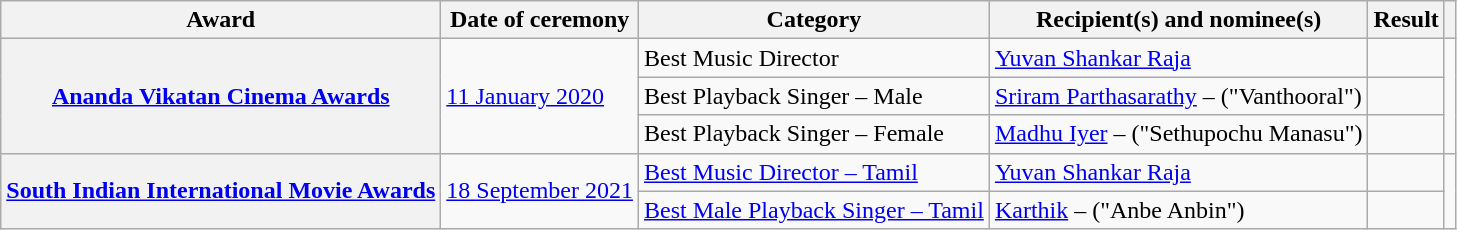<table class="wikitable plainrowheaders sortable">
<tr>
<th scope="col">Award</th>
<th scope="col">Date of ceremony</th>
<th scope="col">Category</th>
<th scope="col">Recipient(s) and nominee(s)</th>
<th scope="col">Result</th>
<th scope="col" class="unsortable"></th>
</tr>
<tr>
<th rowspan="3" scope="row"><a href='#'>Ananda Vikatan Cinema Awards</a></th>
<td rowspan="3"><a href='#'>11 January 2020</a></td>
<td>Best Music Director</td>
<td><a href='#'>Yuvan Shankar Raja</a></td>
<td></td>
<td rowspan="3" style="text-align:center;"><br></td>
</tr>
<tr>
<td>Best Playback Singer – Male</td>
<td><a href='#'>Sriram Parthasarathy</a> – ("Vanthooral")</td>
<td></td>
</tr>
<tr>
<td>Best Playback Singer – Female</td>
<td><a href='#'>Madhu Iyer</a> – ("Sethupochu Manasu")</td>
<td></td>
</tr>
<tr>
<th rowspan="2" scope="row"><a href='#'>South Indian International Movie Awards</a></th>
<td rowspan="2"><a href='#'>18 September 2021</a></td>
<td><a href='#'>Best Music Director – Tamil</a></td>
<td><a href='#'>Yuvan Shankar Raja</a></td>
<td></td>
<td rowspan="2" style="text-align:center;"><br><br></td>
</tr>
<tr>
<td><a href='#'>Best Male Playback Singer – Tamil</a></td>
<td><a href='#'>Karthik</a> – ("Anbe Anbin")</td>
<td></td>
</tr>
</table>
